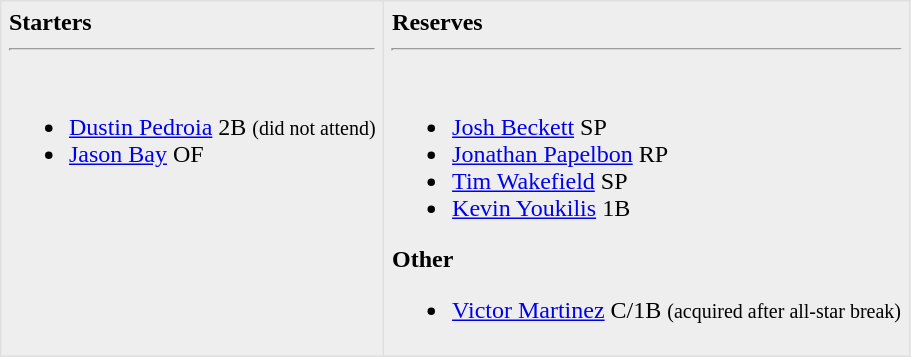<table border=1 style="border-collapse:collapse; background-color:#eeeeee" bordercolor="#DFDFDF" cellpadding="5">
<tr>
<td valign="top"><strong>Starters</strong> <hr><br><ul><li><a href='#'>Dustin Pedroia</a> 2B <small>(did not attend)</small></li><li><a href='#'>Jason Bay</a> OF</li></ul></td>
<td valign="top"><strong>Reserves</strong> <hr><br><ul><li><a href='#'>Josh Beckett</a> SP</li><li><a href='#'>Jonathan Papelbon</a> RP</li><li><a href='#'>Tim Wakefield</a> SP</li><li><a href='#'>Kevin Youkilis</a> 1B</li></ul><strong>Other</strong><ul><li><a href='#'>Victor Martinez</a> C/1B <small>(acquired after all-star break)</small></li></ul></td>
</tr>
</table>
